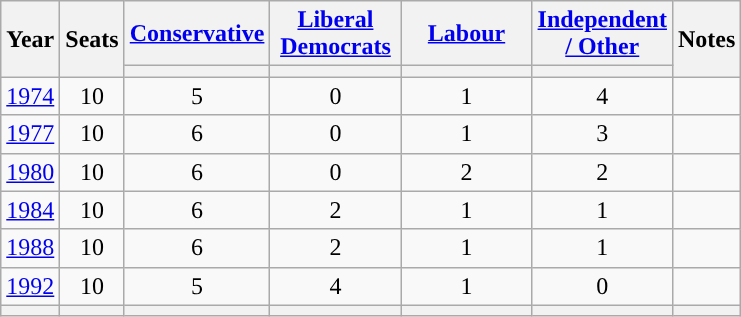<table class="wikitable" style=text-align:center>
<tr>
<th rowspan=2><strong>Year</strong></th>
<th rowspan=2><strong>Seats</strong></th>
<th width="80"><strong><a href='#'>Conservative</a></strong></th>
<th width="80"><a href='#'><strong>Liberal Democrats</strong></a></th>
<th width="80"><a href='#'><strong>Labour</strong></a></th>
<th width="80"><a href='#'><strong>Independent / Other</strong></a></th>
<th rowspan=2><strong>Notes</strong></th>
</tr>
<tr>
<th style="background-color: "></th>
<th style="background-color: "></th>
<th style="background-color: "></th>
<th style="background-color: "></th>
</tr>
<tr>
<td><a href='#'>1974</a></td>
<td>10</td>
<td>5</td>
<td>0</td>
<td>1</td>
<td>4</td>
<td align=left></td>
</tr>
<tr>
<td><a href='#'>1977</a></td>
<td>10</td>
<td>6</td>
<td>0</td>
<td>1</td>
<td>3</td>
<td align=left></td>
</tr>
<tr>
<td><a href='#'>1980</a></td>
<td>10</td>
<td>6</td>
<td>0</td>
<td>2</td>
<td>2</td>
<td align=left></td>
</tr>
<tr>
<td><a href='#'>1984</a></td>
<td>10</td>
<td>6</td>
<td>2</td>
<td>1</td>
<td>1</td>
<td align=left></td>
</tr>
<tr>
<td><a href='#'>1988</a></td>
<td>10</td>
<td>6</td>
<td>2</td>
<td>1</td>
<td>1</td>
<td align=left></td>
</tr>
<tr>
<td><a href='#'>1992</a></td>
<td>10</td>
<td>5</td>
<td>4</td>
<td>1</td>
<td>0</td>
<td align=left></td>
</tr>
<tr>
<th></th>
<th></th>
<th style="background-color: "></th>
<th style="background-color: "></th>
<th style="background-color: "></th>
<th style="background-color: "></th>
<th></th>
</tr>
</table>
